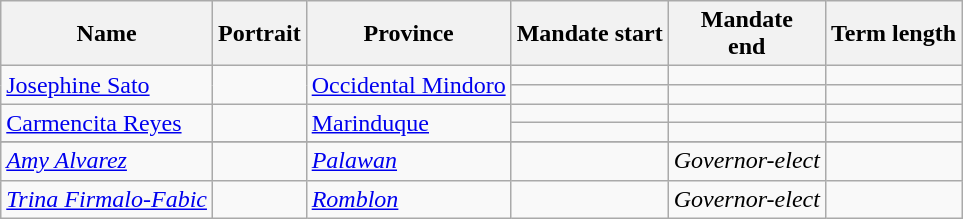<table class="wikitable sortable">
<tr>
<th>Name</th>
<th>Portrait</th>
<th>Province</th>
<th>Mandate start</th>
<th>Mandate<br>end</th>
<th>Term length</th>
</tr>
<tr>
<td rowspan="2"><a href='#'>Josephine Sato</a></td>
<td rowspan="2"></td>
<td rowspan="2"><a href='#'>Occidental Mindoro</a></td>
<td></td>
<td></td>
<td></td>
</tr>
<tr>
<td></td>
<td></td>
<td></td>
</tr>
<tr>
<td rowspan="2"><a href='#'>Carmencita Reyes</a></td>
<td rowspan="2"></td>
<td rowspan="2"><a href='#'>Marinduque</a></td>
<td></td>
<td></td>
<td></td>
</tr>
<tr>
<td></td>
<td></td>
<td></td>
</tr>
<tr>
</tr>
<tr>
<td><em><a href='#'>Amy Alvarez</a></em></td>
<td></td>
<td><em><a href='#'>Palawan</a></em></td>
<td><em></em></td>
<td><em>Governor-elect</em></td>
<td><em></em></td>
</tr>
<tr>
<td><em><a href='#'>Trina Firmalo-Fabic</a></em></td>
<td></td>
<td><em><a href='#'>Romblon</a></em></td>
<td><em></em></td>
<td><em>Governor-elect</em></td>
<td><em></em></td>
</tr>
</table>
